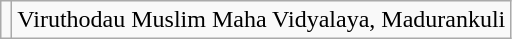<table class="wikitable">
<tr>
<td></td>
<td>Viruthodau Muslim Maha Vidyalaya, Madurankuli</td>
</tr>
</table>
